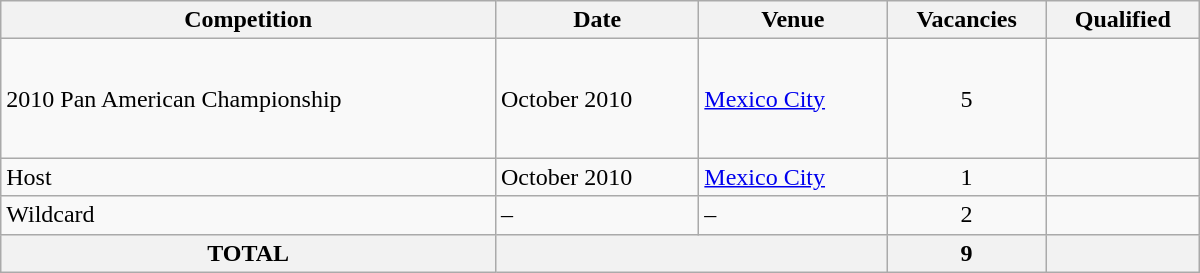<table class="wikitable" width=800>
<tr>
<th>Competition</th>
<th>Date</th>
<th>Venue</th>
<th>Vacancies</th>
<th>Qualified</th>
</tr>
<tr>
<td>2010 Pan American Championship</td>
<td>October 2010</td>
<td> <a href='#'>Mexico City</a></td>
<td align="center">5</td>
<td> <br><br>  <br>  <br></td>
</tr>
<tr>
<td>Host</td>
<td>October 2010</td>
<td> <a href='#'>Mexico City</a></td>
<td align="center">1</td>
<td></td>
</tr>
<tr>
<td>Wildcard</td>
<td>–</td>
<td>–</td>
<td align="center">2</td>
<td><br></td>
</tr>
<tr>
<th>TOTAL</th>
<th colspan="2"></th>
<th>9</th>
<th></th>
</tr>
</table>
